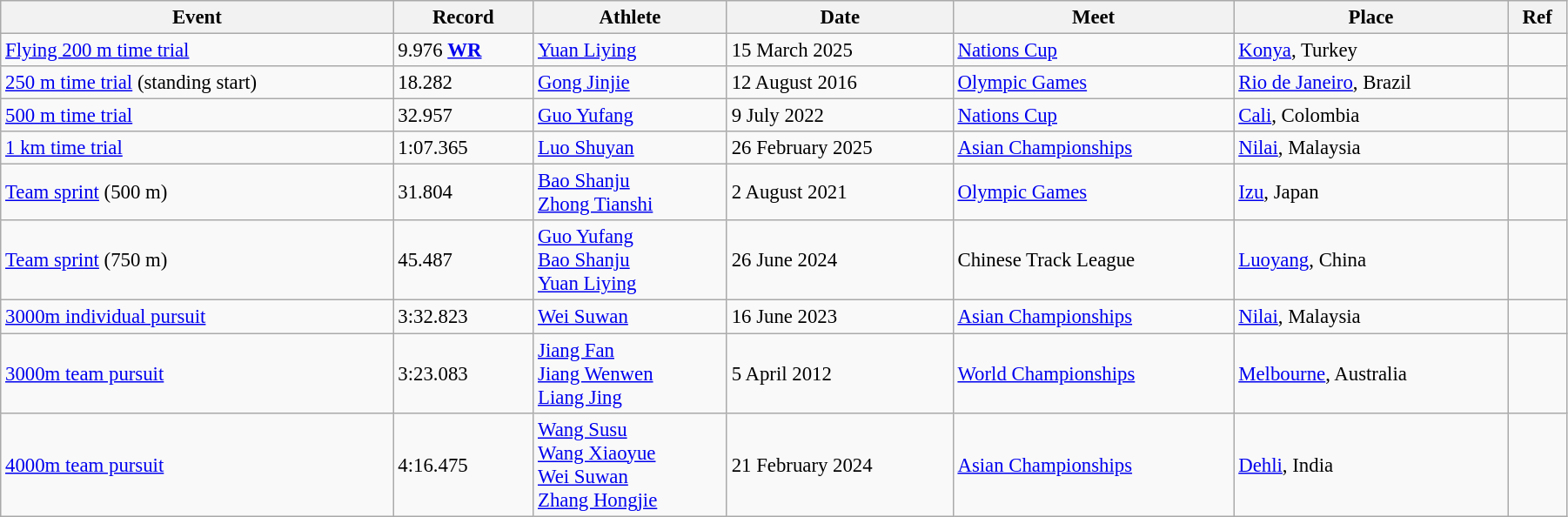<table class="wikitable" style="font-size:95%; width: 95%;">
<tr>
<th>Event</th>
<th>Record</th>
<th>Athlete</th>
<th>Date</th>
<th>Meet</th>
<th>Place</th>
<th>Ref</th>
</tr>
<tr>
<td><a href='#'>Flying 200 m time trial</a></td>
<td>9.976 <a href='#'><strong>WR</strong></a></td>
<td><a href='#'>Yuan Liying</a></td>
<td>15 March 2025</td>
<td><a href='#'>Nations Cup</a></td>
<td><a href='#'>Konya</a>, Turkey</td>
<td></td>
</tr>
<tr>
<td><a href='#'>250 m time trial</a> (standing start)</td>
<td>18.282</td>
<td><a href='#'>Gong Jinjie</a></td>
<td>12 August 2016</td>
<td><a href='#'>Olympic Games</a></td>
<td><a href='#'>Rio de Janeiro</a>, Brazil</td>
<td></td>
</tr>
<tr>
<td><a href='#'>500 m time trial</a></td>
<td>32.957</td>
<td><a href='#'>Guo Yufang</a></td>
<td>9 July 2022</td>
<td><a href='#'>Nations Cup</a></td>
<td><a href='#'>Cali</a>, Colombia</td>
<td></td>
</tr>
<tr>
<td><a href='#'>1 km time trial</a></td>
<td>1:07.365</td>
<td><a href='#'>Luo Shuyan</a></td>
<td>26 February 2025</td>
<td><a href='#'>Asian Championships</a></td>
<td><a href='#'>Nilai</a>, Malaysia</td>
<td></td>
</tr>
<tr>
<td><a href='#'>Team sprint</a> (500 m)</td>
<td>31.804</td>
<td><a href='#'>Bao Shanju</a><br><a href='#'>Zhong Tianshi</a></td>
<td>2 August 2021</td>
<td><a href='#'>Olympic Games</a></td>
<td><a href='#'>Izu</a>, Japan</td>
<td></td>
</tr>
<tr>
<td><a href='#'>Team sprint</a> (750 m)</td>
<td>45.487</td>
<td><a href='#'>Guo Yufang</a><br><a href='#'>Bao Shanju</a><br><a href='#'>Yuan Liying</a></td>
<td>26 June 2024</td>
<td>Chinese Track League</td>
<td><a href='#'>Luoyang</a>, China</td>
<td></td>
</tr>
<tr>
<td><a href='#'>3000m individual pursuit</a></td>
<td>3:32.823</td>
<td><a href='#'>Wei Suwan</a></td>
<td>16 June 2023</td>
<td><a href='#'>Asian Championships</a></td>
<td><a href='#'>Nilai</a>, Malaysia</td>
<td></td>
</tr>
<tr>
<td><a href='#'>3000m team pursuit</a></td>
<td>3:23.083</td>
<td><a href='#'>Jiang Fan</a><br><a href='#'>Jiang Wenwen</a><br><a href='#'>Liang Jing</a></td>
<td>5 April 2012</td>
<td><a href='#'>World Championships</a></td>
<td><a href='#'>Melbourne</a>, Australia</td>
<td></td>
</tr>
<tr>
<td><a href='#'>4000m team pursuit</a></td>
<td>4:16.475</td>
<td><a href='#'>Wang Susu</a><br><a href='#'>Wang Xiaoyue</a><br><a href='#'>Wei Suwan</a><br><a href='#'>Zhang Hongjie</a></td>
<td>21 February 2024</td>
<td><a href='#'>Asian Championships</a></td>
<td><a href='#'>Dehli</a>, India</td>
<td></td>
</tr>
</table>
